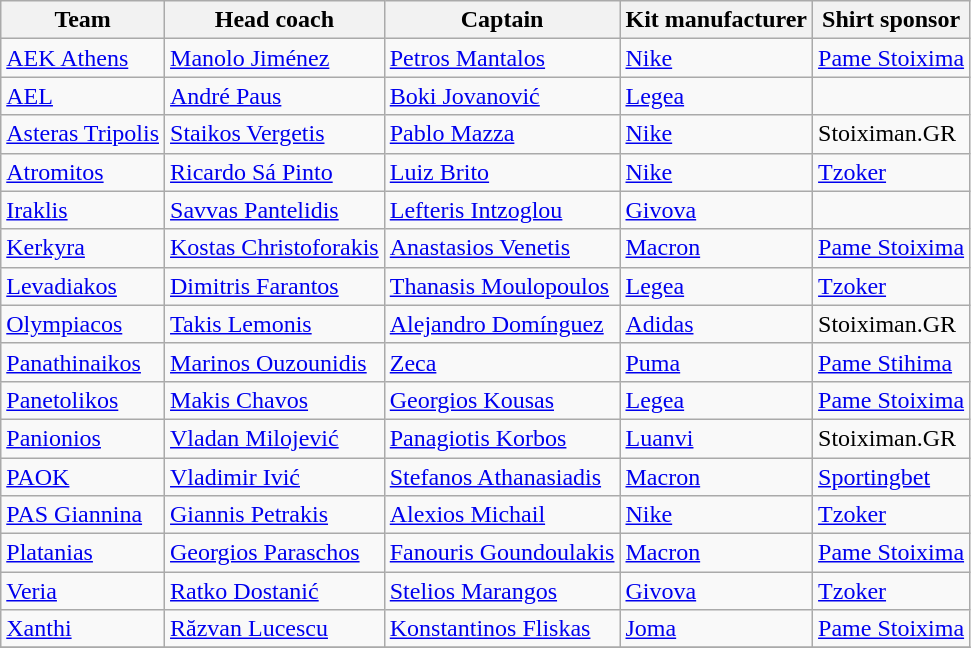<table class="wikitable sortable" style="text-align: left;">
<tr>
<th>Team</th>
<th>Head coach</th>
<th>Captain</th>
<th>Kit manufacturer</th>
<th>Shirt sponsor</th>
</tr>
<tr>
<td><a href='#'>AEK Athens</a></td>
<td> <a href='#'>Manolo Jiménez</a></td>
<td> <a href='#'>Petros Mantalos</a></td>
<td><a href='#'>Nike</a></td>
<td><a href='#'>Pame Stoixima</a></td>
</tr>
<tr>
<td><a href='#'>AEL</a></td>
<td> <a href='#'>André Paus</a></td>
<td> <a href='#'>Boki Jovanović</a></td>
<td><a href='#'>Legea</a></td>
<td></td>
</tr>
<tr>
<td><a href='#'>Asteras Tripolis</a></td>
<td> <a href='#'>Staikos Vergetis</a></td>
<td> <a href='#'>Pablo Mazza</a></td>
<td><a href='#'>Nike</a></td>
<td>Stoiximan.GR</td>
</tr>
<tr>
<td><a href='#'>Atromitos</a></td>
<td> <a href='#'>Ricardo Sá Pinto</a></td>
<td> <a href='#'>Luiz Brito</a></td>
<td><a href='#'>Nike</a></td>
<td><a href='#'>Tzoker</a></td>
</tr>
<tr>
<td><a href='#'>Iraklis</a></td>
<td><small></small> <a href='#'>Savvas Pantelidis</a></td>
<td> <a href='#'>Lefteris Intzoglou</a></td>
<td><a href='#'>Givova</a></td>
<td></td>
</tr>
<tr>
<td><a href='#'>Kerkyra</a></td>
<td> <a href='#'>Kostas Christoforakis</a></td>
<td> <a href='#'>Anastasios Venetis</a></td>
<td><a href='#'>Macron</a></td>
<td><a href='#'>Pame Stoixima</a></td>
</tr>
<tr>
<td><a href='#'>Levadiakos</a></td>
<td> <a href='#'>Dimitris Farantos</a></td>
<td> <a href='#'>Thanasis Moulopoulos</a></td>
<td><a href='#'>Legea</a></td>
<td><a href='#'>Tzoker</a></td>
</tr>
<tr>
<td><a href='#'>Olympiacos</a></td>
<td> <a href='#'>Takis Lemonis</a></td>
<td> <a href='#'>Alejandro Domínguez</a></td>
<td><a href='#'>Adidas</a></td>
<td>Stoiximan.GR</td>
</tr>
<tr>
<td><a href='#'>Panathinaikos</a></td>
<td> <a href='#'>Marinos Ouzounidis</a></td>
<td> <a href='#'>Zeca</a></td>
<td><a href='#'>Puma</a></td>
<td><a href='#'>Pame Stihima</a></td>
</tr>
<tr>
<td><a href='#'>Panetolikos</a></td>
<td> <a href='#'>Makis Chavos</a></td>
<td> <a href='#'>Georgios Kousas</a></td>
<td><a href='#'>Legea</a></td>
<td><a href='#'>Pame Stoixima</a></td>
</tr>
<tr>
<td><a href='#'>Panionios</a></td>
<td> <a href='#'>Vladan Milojević</a></td>
<td> <a href='#'>Panagiotis Korbos</a></td>
<td><a href='#'>Luanvi</a></td>
<td>Stoiximan.GR</td>
</tr>
<tr>
<td><a href='#'>PAOK</a></td>
<td> <a href='#'>Vladimir Ivić</a></td>
<td> <a href='#'>Stefanos Athanasiadis</a></td>
<td><a href='#'>Macron</a></td>
<td><a href='#'>Sportingbet</a></td>
</tr>
<tr>
<td><a href='#'>PAS Giannina</a></td>
<td> <a href='#'>Giannis Petrakis</a></td>
<td> <a href='#'>Alexios Michail</a></td>
<td><a href='#'>Nike</a></td>
<td><a href='#'>Tzoker</a></td>
</tr>
<tr>
<td><a href='#'>Platanias</a></td>
<td> <a href='#'>Georgios Paraschos</a></td>
<td> <a href='#'>Fanouris Goundoulakis</a></td>
<td><a href='#'>Macron</a></td>
<td><a href='#'>Pame Stoixima</a></td>
</tr>
<tr>
<td><a href='#'>Veria</a></td>
<td> <a href='#'>Ratko Dostanić</a></td>
<td> <a href='#'>Stelios Marangos</a></td>
<td><a href='#'>Givova</a></td>
<td><a href='#'>Tzoker</a></td>
</tr>
<tr>
<td><a href='#'>Xanthi</a></td>
<td> <a href='#'>Răzvan Lucescu</a></td>
<td> <a href='#'>Konstantinos Fliskas</a></td>
<td><a href='#'>Joma</a></td>
<td><a href='#'>Pame Stoixima</a></td>
</tr>
<tr>
</tr>
</table>
